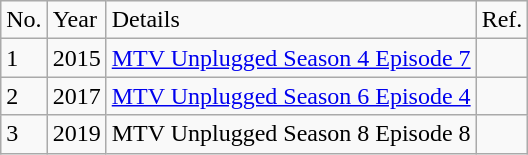<table class="wikitable">
<tr>
<td>No.</td>
<td>Year</td>
<td>Details</td>
<td>Ref.</td>
</tr>
<tr>
<td>1</td>
<td>2015</td>
<td><a href='#'>MTV Unplugged Season 4 Episode 7</a></td>
<td></td>
</tr>
<tr>
<td>2</td>
<td>2017</td>
<td><a href='#'>MTV Unplugged Season 6 Episode 4</a></td>
<td></td>
</tr>
<tr>
<td>3</td>
<td>2019</td>
<td>MTV Unplugged Season 8 Episode 8</td>
<td></td>
</tr>
</table>
